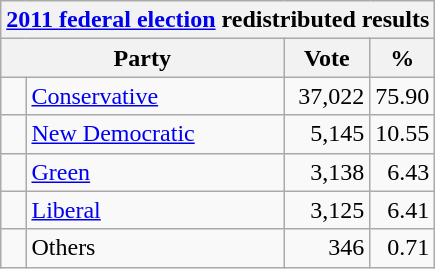<table class="wikitable">
<tr>
<th colspan="4"><a href='#'>2011 federal election</a> redistributed results</th>
</tr>
<tr>
<th bgcolor="#DDDDFF" width="130px" colspan="2">Party</th>
<th bgcolor="#DDDDFF" width="50px">Vote</th>
<th bgcolor="#DDDDFF" width="30px">%</th>
</tr>
<tr>
<td> </td>
<td><a href='#'>Conservative</a></td>
<td align=right>37,022</td>
<td align=right>75.90</td>
</tr>
<tr>
<td> </td>
<td><a href='#'>New Democratic</a></td>
<td align=right>5,145</td>
<td align=right>10.55</td>
</tr>
<tr>
<td> </td>
<td><a href='#'>Green</a></td>
<td align=right>3,138</td>
<td align=right>6.43</td>
</tr>
<tr>
<td> </td>
<td><a href='#'>Liberal</a></td>
<td align=right>3,125</td>
<td align=right>6.41</td>
</tr>
<tr>
<td> </td>
<td>Others</td>
<td align=right>346</td>
<td align=right>0.71</td>
</tr>
</table>
